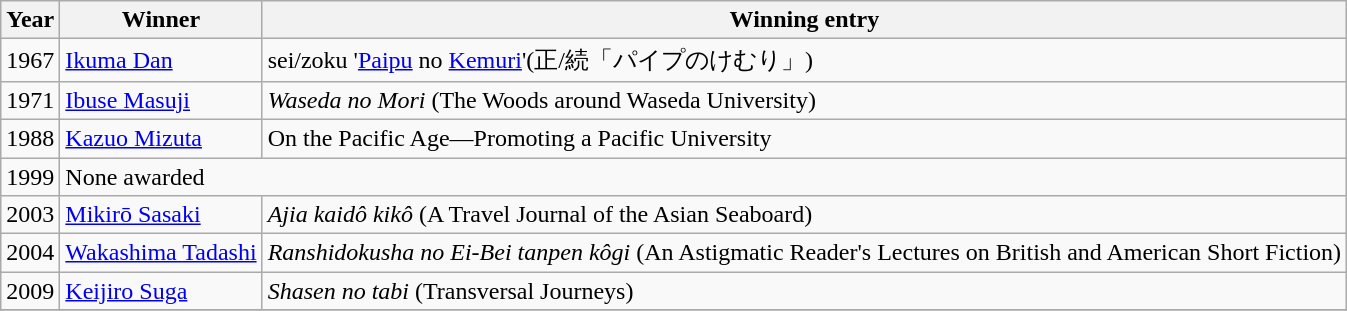<table class="wikitable">
<tr>
<th>Year</th>
<th>Winner</th>
<th>Winning entry</th>
</tr>
<tr>
<td>1967</td>
<td><a href='#'>Ikuma Dan</a></td>
<td>sei/zoku '<a href='#'>Paipu</a> no <a href='#'>Kemuri</a>'(正/続「パイプのけむり」)</td>
</tr>
<tr>
<td>1971</td>
<td><a href='#'>Ibuse Masuji</a></td>
<td><em>Waseda no Mori</em> (The Woods around Waseda University)</td>
</tr>
<tr>
<td>1988</td>
<td><a href='#'>Kazuo Mizuta</a></td>
<td>On the Pacific Age—Promoting a Pacific University</td>
</tr>
<tr>
<td>1999</td>
<td colspan=2>None awarded</td>
</tr>
<tr>
<td>2003</td>
<td><a href='#'>Mikirō Sasaki</a></td>
<td><em>Ajia kaidô kikô</em> (A Travel Journal of the Asian Seaboard)</td>
</tr>
<tr>
<td>2004</td>
<td><a href='#'>Wakashima Tadashi</a></td>
<td><em>Ranshidokusha no Ei-Bei tanpen kôgi</em> (An Astigmatic Reader's Lectures on British and American Short Fiction)</td>
</tr>
<tr>
<td>2009</td>
<td><a href='#'>Keijiro Suga</a></td>
<td><em>Shasen no tabi</em> (Transversal Journeys)</td>
</tr>
<tr>
</tr>
</table>
